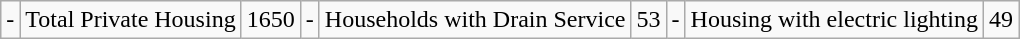<table Class = "wikitable">
<tr>
<td>-</td>
<td>Total Private Housing</td>
<td>1650</td>
<td>-</td>
<td>Households with Drain Service</td>
<td>53</td>
<td>-</td>
<td>Housing with electric lighting</td>
<td>49</td>
</tr>
</table>
